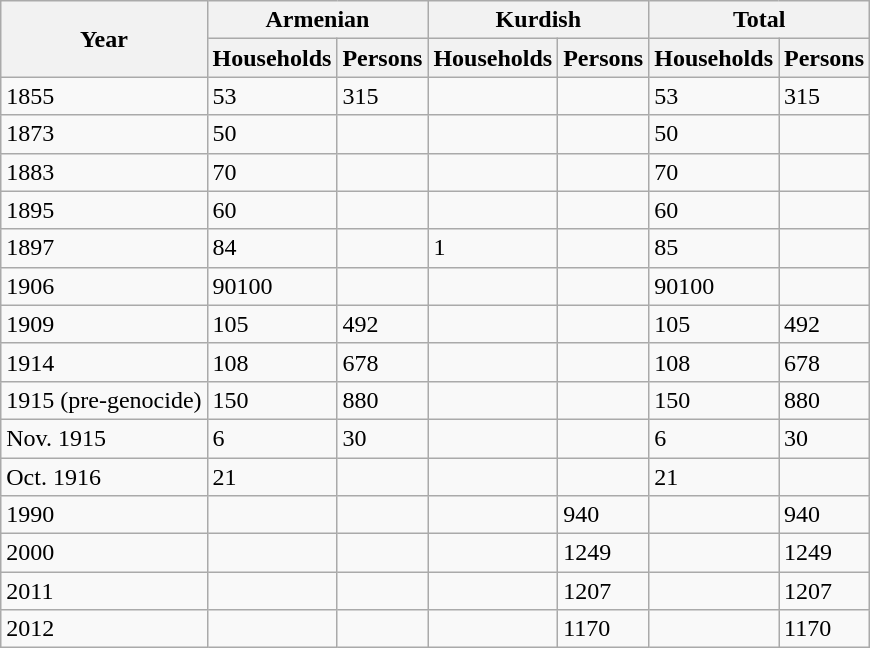<table class="wikitable">
<tr>
<th rowspan="2">Year</th>
<th colspan="2">Armenian</th>
<th colspan="2">Kurdish</th>
<th colspan="2">Total</th>
</tr>
<tr>
<th>Households</th>
<th>Persons</th>
<th>Households</th>
<th>Persons</th>
<th>Households</th>
<th>Persons</th>
</tr>
<tr>
<td>1855</td>
<td>53</td>
<td>315</td>
<td></td>
<td></td>
<td>53</td>
<td>315</td>
</tr>
<tr>
<td>1873</td>
<td>50</td>
<td></td>
<td></td>
<td></td>
<td>50</td>
<td></td>
</tr>
<tr>
<td>1883</td>
<td>70</td>
<td></td>
<td></td>
<td></td>
<td>70</td>
<td></td>
</tr>
<tr>
<td>1895</td>
<td>60</td>
<td></td>
<td></td>
<td></td>
<td>60</td>
<td></td>
</tr>
<tr>
<td>1897</td>
<td>84</td>
<td></td>
<td>1</td>
<td></td>
<td>85</td>
<td></td>
</tr>
<tr>
<td>1906</td>
<td>90100</td>
<td></td>
<td></td>
<td></td>
<td>90100</td>
<td></td>
</tr>
<tr>
<td>1909</td>
<td>105</td>
<td>492</td>
<td></td>
<td></td>
<td>105</td>
<td>492</td>
</tr>
<tr>
<td>1914</td>
<td>108</td>
<td>678</td>
<td></td>
<td></td>
<td>108</td>
<td>678</td>
</tr>
<tr>
<td>1915 (pre-genocide)</td>
<td>150</td>
<td>880</td>
<td></td>
<td></td>
<td>150</td>
<td>880</td>
</tr>
<tr>
<td>Nov. 1915</td>
<td>6</td>
<td>30</td>
<td></td>
<td></td>
<td>6</td>
<td>30</td>
</tr>
<tr>
<td>Oct. 1916</td>
<td>21</td>
<td></td>
<td></td>
<td></td>
<td>21</td>
<td></td>
</tr>
<tr>
<td>1990</td>
<td></td>
<td></td>
<td></td>
<td>940</td>
<td></td>
<td>940</td>
</tr>
<tr>
<td>2000</td>
<td></td>
<td></td>
<td></td>
<td>1249</td>
<td></td>
<td>1249</td>
</tr>
<tr>
<td>2011</td>
<td></td>
<td></td>
<td></td>
<td>1207</td>
<td></td>
<td>1207</td>
</tr>
<tr>
<td>2012</td>
<td></td>
<td></td>
<td></td>
<td>1170</td>
<td></td>
<td>1170</td>
</tr>
</table>
